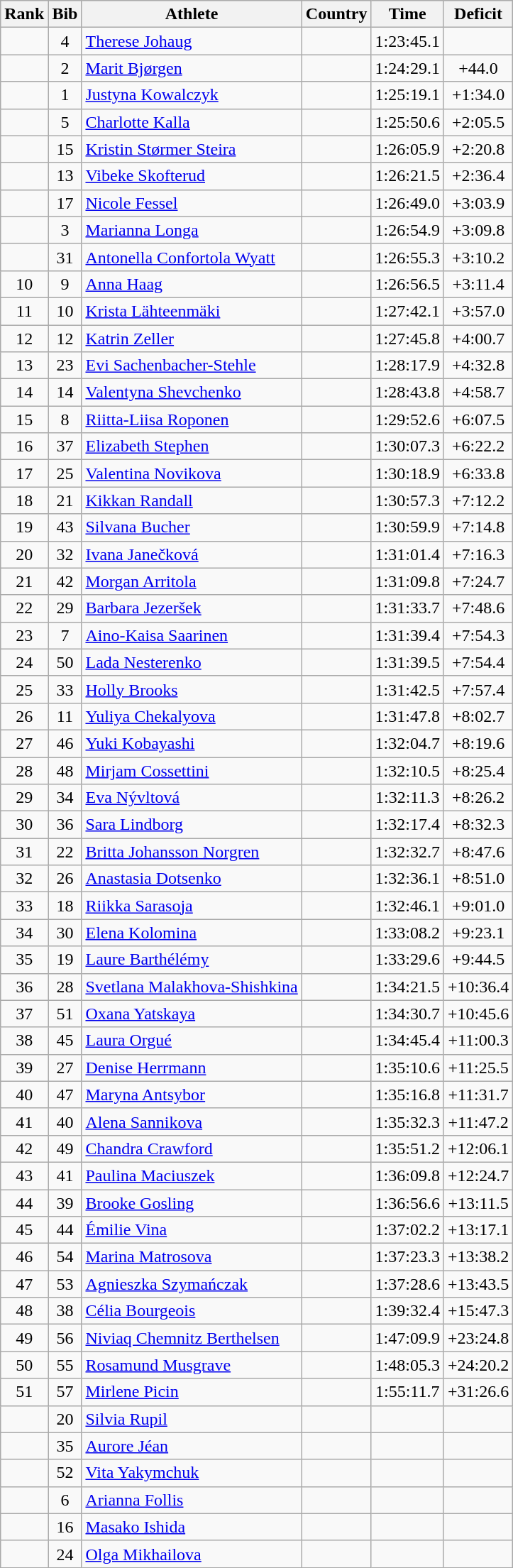<table class="wikitable sortable" style="text-align:center">
<tr>
<th>Rank</th>
<th>Bib</th>
<th>Athlete</th>
<th>Country</th>
<th>Time</th>
<th>Deficit</th>
</tr>
<tr>
<td></td>
<td>4</td>
<td align=left><a href='#'>Therese Johaug</a></td>
<td align=left></td>
<td>1:23:45.1</td>
<td></td>
</tr>
<tr>
<td></td>
<td>2</td>
<td align=left><a href='#'>Marit Bjørgen</a></td>
<td align=left></td>
<td>1:24:29.1</td>
<td>+44.0</td>
</tr>
<tr>
<td></td>
<td>1</td>
<td align=left><a href='#'>Justyna Kowalczyk</a></td>
<td align=left></td>
<td>1:25:19.1</td>
<td>+1:34.0</td>
</tr>
<tr>
<td></td>
<td>5</td>
<td align=left><a href='#'>Charlotte Kalla</a></td>
<td align=left></td>
<td>1:25:50.6</td>
<td>+2:05.5</td>
</tr>
<tr>
<td></td>
<td>15</td>
<td align=left><a href='#'>Kristin Størmer Steira</a></td>
<td align=left></td>
<td>1:26:05.9</td>
<td>+2:20.8</td>
</tr>
<tr>
<td></td>
<td>13</td>
<td align=left><a href='#'>Vibeke Skofterud</a></td>
<td align=left></td>
<td>1:26:21.5</td>
<td>+2:36.4</td>
</tr>
<tr>
<td></td>
<td>17</td>
<td align=left><a href='#'>Nicole Fessel</a></td>
<td align=left></td>
<td>1:26:49.0</td>
<td>+3:03.9</td>
</tr>
<tr>
<td></td>
<td>3</td>
<td align=left><a href='#'>Marianna Longa</a></td>
<td align=left></td>
<td>1:26:54.9</td>
<td>+3:09.8</td>
</tr>
<tr>
<td></td>
<td>31</td>
<td align=left><a href='#'>Antonella Confortola Wyatt</a></td>
<td align=left></td>
<td>1:26:55.3</td>
<td>+3:10.2</td>
</tr>
<tr>
<td>10</td>
<td>9</td>
<td align=left><a href='#'>Anna Haag</a></td>
<td align=left></td>
<td>1:26:56.5</td>
<td>+3:11.4</td>
</tr>
<tr>
<td>11</td>
<td>10</td>
<td align=left><a href='#'>Krista Lähteenmäki</a></td>
<td align=left></td>
<td>1:27:42.1</td>
<td>+3:57.0</td>
</tr>
<tr>
<td>12</td>
<td>12</td>
<td align=left><a href='#'>Katrin Zeller</a></td>
<td align=left></td>
<td>1:27:45.8</td>
<td>+4:00.7</td>
</tr>
<tr>
<td>13</td>
<td>23</td>
<td align=left><a href='#'>Evi Sachenbacher-Stehle</a></td>
<td align=left></td>
<td>1:28:17.9</td>
<td>+4:32.8</td>
</tr>
<tr>
<td>14</td>
<td>14</td>
<td align=left><a href='#'>Valentyna Shevchenko</a></td>
<td align=left></td>
<td>1:28:43.8</td>
<td>+4:58.7</td>
</tr>
<tr>
<td>15</td>
<td>8</td>
<td align=left><a href='#'>Riitta-Liisa Roponen</a></td>
<td align=left></td>
<td>1:29:52.6</td>
<td>+6:07.5</td>
</tr>
<tr>
<td>16</td>
<td>37</td>
<td align=left><a href='#'>Elizabeth Stephen</a></td>
<td align=left></td>
<td>1:30:07.3</td>
<td>+6:22.2</td>
</tr>
<tr>
<td>17</td>
<td>25</td>
<td align=left><a href='#'>Valentina Novikova</a></td>
<td align=left></td>
<td>1:30:18.9</td>
<td>+6:33.8</td>
</tr>
<tr>
<td>18</td>
<td>21</td>
<td align=left><a href='#'>Kikkan Randall</a></td>
<td align=left></td>
<td>1:30:57.3</td>
<td>+7:12.2</td>
</tr>
<tr>
<td>19</td>
<td>43</td>
<td align=left><a href='#'>Silvana Bucher</a></td>
<td align=left></td>
<td>1:30:59.9</td>
<td>+7:14.8</td>
</tr>
<tr>
<td>20</td>
<td>32</td>
<td align=left><a href='#'>Ivana Janečková</a></td>
<td align=left></td>
<td>1:31:01.4</td>
<td>+7:16.3</td>
</tr>
<tr>
<td>21</td>
<td>42</td>
<td align=left><a href='#'>Morgan Arritola</a></td>
<td align=left></td>
<td>1:31:09.8</td>
<td>+7:24.7</td>
</tr>
<tr>
<td>22</td>
<td>29</td>
<td align=left><a href='#'>Barbara Jezeršek</a></td>
<td align=left></td>
<td>1:31:33.7</td>
<td>+7:48.6</td>
</tr>
<tr>
<td>23</td>
<td>7</td>
<td align=left><a href='#'>Aino-Kaisa Saarinen</a></td>
<td align=left></td>
<td>1:31:39.4</td>
<td>+7:54.3</td>
</tr>
<tr>
<td>24</td>
<td>50</td>
<td align=left><a href='#'>Lada Nesterenko</a></td>
<td align=left></td>
<td>1:31:39.5</td>
<td>+7:54.4</td>
</tr>
<tr>
<td>25</td>
<td>33</td>
<td align=left><a href='#'>Holly Brooks</a></td>
<td align=left></td>
<td>1:31:42.5</td>
<td>+7:57.4</td>
</tr>
<tr>
<td>26</td>
<td>11</td>
<td align=left><a href='#'>Yuliya Chekalyova</a></td>
<td align=left></td>
<td>1:31:47.8</td>
<td>+8:02.7</td>
</tr>
<tr>
<td>27</td>
<td>46</td>
<td align=left><a href='#'>Yuki Kobayashi</a></td>
<td align=left></td>
<td>1:32:04.7</td>
<td>+8:19.6</td>
</tr>
<tr>
<td>28</td>
<td>48</td>
<td align=left><a href='#'>Mirjam Cossettini</a></td>
<td align=left></td>
<td>1:32:10.5</td>
<td>+8:25.4</td>
</tr>
<tr>
<td>29</td>
<td>34</td>
<td align=left><a href='#'>Eva Nývltová</a></td>
<td align=left></td>
<td>1:32:11.3</td>
<td>+8:26.2</td>
</tr>
<tr>
<td>30</td>
<td>36</td>
<td align=left><a href='#'>Sara Lindborg</a></td>
<td align=left></td>
<td>1:32:17.4</td>
<td>+8:32.3</td>
</tr>
<tr>
<td>31</td>
<td>22</td>
<td align=left><a href='#'>Britta Johansson Norgren</a></td>
<td align=left></td>
<td>1:32:32.7</td>
<td>+8:47.6</td>
</tr>
<tr>
<td>32</td>
<td>26</td>
<td align=left><a href='#'>Anastasia Dotsenko</a></td>
<td align=left></td>
<td>1:32:36.1</td>
<td>+8:51.0</td>
</tr>
<tr>
<td>33</td>
<td>18</td>
<td align=left><a href='#'>Riikka Sarasoja</a></td>
<td align=left></td>
<td>1:32:46.1</td>
<td>+9:01.0</td>
</tr>
<tr>
<td>34</td>
<td>30</td>
<td align=left><a href='#'>Elena Kolomina</a></td>
<td align=left></td>
<td>1:33:08.2</td>
<td>+9:23.1</td>
</tr>
<tr>
<td>35</td>
<td>19</td>
<td align=left><a href='#'>Laure Barthélémy</a></td>
<td align=left></td>
<td>1:33:29.6</td>
<td>+9:44.5</td>
</tr>
<tr>
<td>36</td>
<td>28</td>
<td align=left><a href='#'>Svetlana Malakhova-Shishkina</a></td>
<td align=left></td>
<td>1:34:21.5</td>
<td>+10:36.4</td>
</tr>
<tr>
<td>37</td>
<td>51</td>
<td align=left><a href='#'>Oxana Yatskaya</a></td>
<td align=left></td>
<td>1:34:30.7</td>
<td>+10:45.6</td>
</tr>
<tr>
<td>38</td>
<td>45</td>
<td align=left><a href='#'>Laura Orgué</a></td>
<td align=left></td>
<td>1:34:45.4</td>
<td>+11:00.3</td>
</tr>
<tr>
<td>39</td>
<td>27</td>
<td align=left><a href='#'>Denise Herrmann</a></td>
<td align=left></td>
<td>1:35:10.6</td>
<td>+11:25.5</td>
</tr>
<tr>
<td>40</td>
<td>47</td>
<td align=left><a href='#'>Maryna Antsybor</a></td>
<td align=left></td>
<td>1:35:16.8</td>
<td>+11:31.7</td>
</tr>
<tr>
<td>41</td>
<td>40</td>
<td align=left><a href='#'>Alena Sannikova</a></td>
<td align=left></td>
<td>1:35:32.3</td>
<td>+11:47.2</td>
</tr>
<tr>
<td>42</td>
<td>49</td>
<td align=left><a href='#'>Chandra Crawford</a></td>
<td align=left></td>
<td>1:35:51.2</td>
<td>+12:06.1</td>
</tr>
<tr>
<td>43</td>
<td>41</td>
<td align=left><a href='#'>Paulina Maciuszek</a></td>
<td align=left></td>
<td>1:36:09.8</td>
<td>+12:24.7</td>
</tr>
<tr>
<td>44</td>
<td>39</td>
<td align=left><a href='#'>Brooke Gosling</a></td>
<td align=left></td>
<td>1:36:56.6</td>
<td>+13:11.5</td>
</tr>
<tr>
<td>45</td>
<td>44</td>
<td align=left><a href='#'>Émilie Vina</a></td>
<td align=left></td>
<td>1:37:02.2</td>
<td>+13:17.1</td>
</tr>
<tr>
<td>46</td>
<td>54</td>
<td align=left><a href='#'>Marina Matrosova</a></td>
<td align=left></td>
<td>1:37:23.3</td>
<td>+13:38.2</td>
</tr>
<tr>
<td>47</td>
<td>53</td>
<td align=left><a href='#'>Agnieszka Szymańczak</a></td>
<td align=left></td>
<td>1:37:28.6</td>
<td>+13:43.5</td>
</tr>
<tr>
<td>48</td>
<td>38</td>
<td align=left><a href='#'>Célia Bourgeois</a></td>
<td align=left></td>
<td>1:39:32.4</td>
<td>+15:47.3</td>
</tr>
<tr>
<td>49</td>
<td>56</td>
<td align=left><a href='#'>Niviaq Chemnitz Berthelsen</a></td>
<td align=left></td>
<td>1:47:09.9</td>
<td>+23:24.8</td>
</tr>
<tr>
<td>50</td>
<td>55</td>
<td align=left><a href='#'>Rosamund Musgrave</a></td>
<td align=left></td>
<td>1:48:05.3</td>
<td>+24:20.2</td>
</tr>
<tr>
<td>51</td>
<td>57</td>
<td align=left><a href='#'>Mirlene Picin</a></td>
<td align=left></td>
<td>1:55:11.7</td>
<td>+31:26.6</td>
</tr>
<tr>
<td></td>
<td>20</td>
<td align=left><a href='#'>Silvia Rupil</a></td>
<td align=left></td>
<td></td>
<td></td>
</tr>
<tr>
<td></td>
<td>35</td>
<td align=left><a href='#'>Aurore Jéan</a></td>
<td align=left></td>
<td></td>
<td></td>
</tr>
<tr>
<td></td>
<td>52</td>
<td align=left><a href='#'>Vita Yakymchuk</a></td>
<td align=left></td>
<td></td>
<td></td>
</tr>
<tr>
<td></td>
<td>6</td>
<td align=left><a href='#'>Arianna Follis</a></td>
<td align=left></td>
<td></td>
<td></td>
</tr>
<tr>
<td></td>
<td>16</td>
<td align=left><a href='#'>Masako Ishida</a></td>
<td align=left></td>
<td></td>
<td></td>
</tr>
<tr>
<td></td>
<td>24</td>
<td align=left><a href='#'>Olga Mikhailova</a></td>
<td align=left></td>
<td></td>
<td></td>
</tr>
</table>
